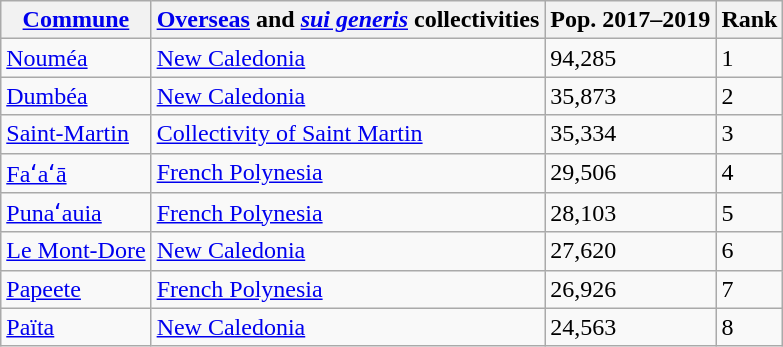<table class="wikitable sortable">
<tr>
<th><a href='#'>Commune</a></th>
<th><a href='#'>Overseas</a> and <em><a href='#'>sui generis</a></em> collectivities</th>
<th>Pop. 2017–2019</th>
<th>Rank</th>
</tr>
<tr>
<td><a href='#'>Nouméa</a></td>
<td><a href='#'>New Caledonia</a></td>
<td>94,285</td>
<td>1</td>
</tr>
<tr>
<td><a href='#'>Dumbéa</a></td>
<td><a href='#'>New Caledonia</a></td>
<td>35,873</td>
<td>2</td>
</tr>
<tr>
<td><a href='#'>Saint-Martin</a></td>
<td><a href='#'>Collectivity of Saint Martin</a></td>
<td>35,334</td>
<td>3</td>
</tr>
<tr>
<td><a href='#'>Faʻaʻā</a></td>
<td><a href='#'>French Polynesia</a></td>
<td>29,506</td>
<td>4</td>
</tr>
<tr>
<td><a href='#'>Punaʻauia</a></td>
<td><a href='#'>French Polynesia</a></td>
<td>28,103</td>
<td>5</td>
</tr>
<tr>
<td><a href='#'>Le Mont-Dore</a></td>
<td><a href='#'>New Caledonia</a></td>
<td>27,620</td>
<td>6</td>
</tr>
<tr>
<td><a href='#'>Papeete</a></td>
<td><a href='#'>French Polynesia</a></td>
<td>26,926</td>
<td>7</td>
</tr>
<tr>
<td><a href='#'>Païta</a></td>
<td><a href='#'>New Caledonia</a></td>
<td>24,563</td>
<td>8</td>
</tr>
</table>
